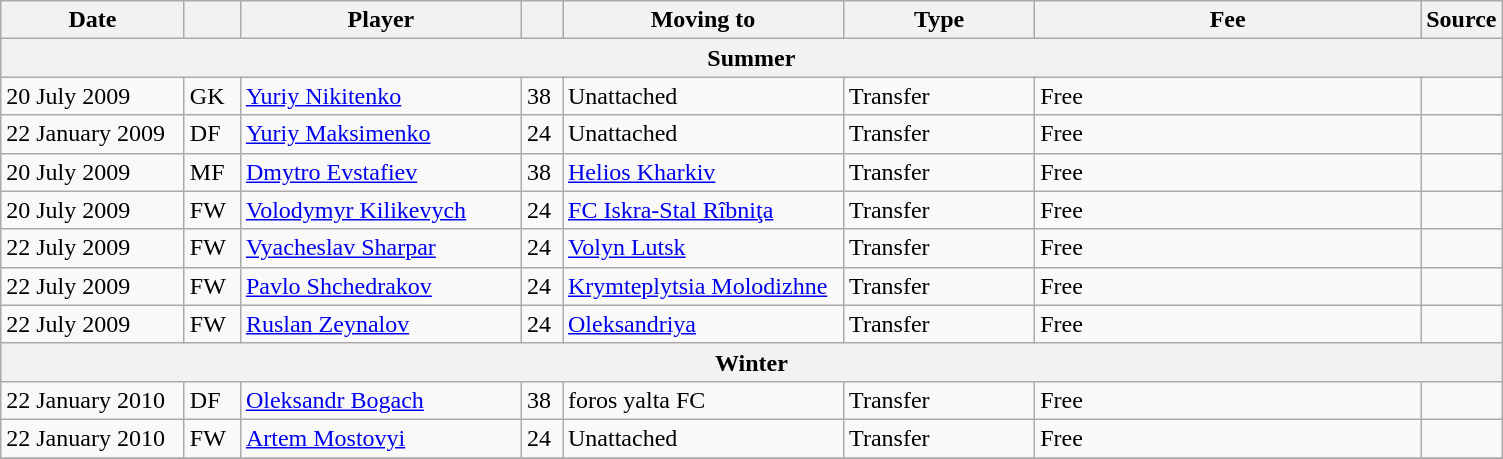<table class="wikitable sortable">
<tr>
<th style="width:115px;">Date</th>
<th style="width:30px;"></th>
<th style="width:180px;">Player</th>
<th style="width:20px;"></th>
<th style="width:180px;">Moving to</th>
<th style="width:120px;" class="unsortable">Type</th>
<th style="width:250px;" class="unsortable">Fee</th>
<th style="width:20px;">Source</th>
</tr>
<tr>
<th colspan=8>Summer</th>
</tr>
<tr>
<td>20 July 2009</td>
<td>GK</td>
<td> <a href='#'>Yuriy Nikitenko</a></td>
<td>38</td>
<td>Unattached</td>
<td>Transfer</td>
<td>Free</td>
<td></td>
</tr>
<tr>
<td>22 January 2009</td>
<td>DF</td>
<td> <a href='#'>Yuriy Maksimenko</a></td>
<td>24</td>
<td>Unattached</td>
<td>Transfer</td>
<td>Free</td>
<td></td>
</tr>
<tr>
<td>20 July 2009</td>
<td>MF</td>
<td> <a href='#'>Dmytro Evstafiev</a></td>
<td>38</td>
<td> <a href='#'>Helios Kharkiv</a></td>
<td>Transfer</td>
<td>Free</td>
<td></td>
</tr>
<tr>
<td>20 July 2009</td>
<td>FW</td>
<td> <a href='#'>Volodymyr Kilikevych</a></td>
<td>24</td>
<td> <a href='#'>FC Iskra-Stal Rîbniţa</a></td>
<td>Transfer</td>
<td>Free</td>
<td></td>
</tr>
<tr>
<td>22 July 2009</td>
<td>FW</td>
<td> <a href='#'>Vyacheslav Sharpar</a></td>
<td>24</td>
<td> <a href='#'>Volyn Lutsk</a></td>
<td>Transfer</td>
<td>Free</td>
<td></td>
</tr>
<tr>
<td>22 July 2009</td>
<td>FW</td>
<td> <a href='#'>Pavlo Shchedrakov</a></td>
<td>24</td>
<td> <a href='#'>Krymteplytsia Molodizhne</a></td>
<td>Transfer</td>
<td>Free</td>
<td></td>
</tr>
<tr>
<td>22 July 2009</td>
<td>FW</td>
<td> <a href='#'>Ruslan Zeynalov</a></td>
<td>24</td>
<td> <a href='#'>Oleksandriya</a></td>
<td>Transfer</td>
<td>Free</td>
<td></td>
</tr>
<tr>
<th colspan=8>Winter</th>
</tr>
<tr>
<td>22 January 2010</td>
<td>DF</td>
<td> <a href='#'>Oleksandr Bogach</a></td>
<td>38</td>
<td> foros yalta FC</td>
<td>Transfer</td>
<td>Free</td>
<td></td>
</tr>
<tr>
<td>22 January 2010</td>
<td>FW</td>
<td> <a href='#'>Artem Mostovyi</a></td>
<td>24</td>
<td>Unattached</td>
<td>Transfer</td>
<td>Free</td>
<td></td>
</tr>
<tr>
</tr>
</table>
